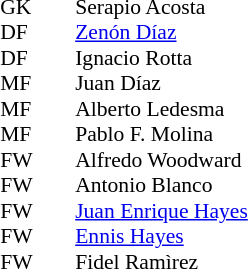<table cellspacing="0" cellpadding="0" style="font-size:90%; margin:0.2em auto;">
<tr>
<th width="25"></th>
<th width="25"></th>
</tr>
<tr>
<td>GK</td>
<td></td>
<td> Serapio Acosta</td>
</tr>
<tr>
<td>DF</td>
<td></td>
<td> <a href='#'>Zenón Díaz</a></td>
</tr>
<tr>
<td>DF</td>
<td></td>
<td> Ignacio Rotta</td>
</tr>
<tr>
<td>MF</td>
<td></td>
<td> Juan Díaz</td>
</tr>
<tr>
<td>MF</td>
<td></td>
<td> Alberto Ledesma</td>
</tr>
<tr>
<td>MF</td>
<td></td>
<td> Pablo F. Molina</td>
</tr>
<tr>
<td>FW</td>
<td></td>
<td> Alfredo Woodward</td>
</tr>
<tr>
<td>FW</td>
<td></td>
<td> Antonio Blanco</td>
</tr>
<tr>
<td>FW</td>
<td></td>
<td> <a href='#'>Juan Enrique Hayes</a></td>
</tr>
<tr>
<td>FW</td>
<td></td>
<td> <a href='#'>Ennis Hayes</a></td>
</tr>
<tr>
<td>FW</td>
<td></td>
<td> Fidel Ramìrez</td>
</tr>
</table>
